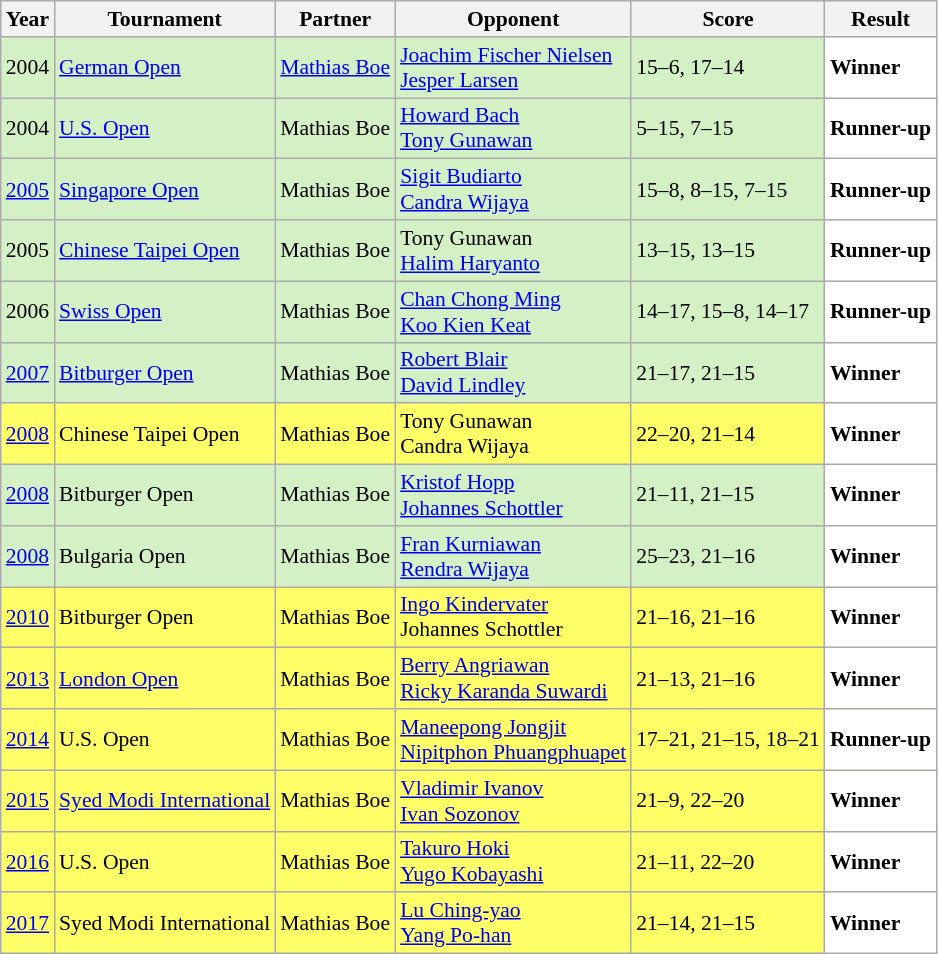<table class="sortable wikitable" style="font-size: 90%;">
<tr>
<th>Year</th>
<th>Tournament</th>
<th>Partner</th>
<th>Opponent</th>
<th>Score</th>
<th>Result</th>
</tr>
<tr style="background:#D4F1C5">
<td align="center">2004</td>
<td align="left"><a href='#'>German Open</a></td>
<td align="left"> <a href='#'>Mathias Boe</a></td>
<td align="left"> <a href='#'>Joachim Fischer Nielsen</a> <br>  <a href='#'>Jesper Larsen</a></td>
<td align="left">15–6, 17–14</td>
<td style="text-align:left; background:white"> <strong>Winner</strong></td>
</tr>
<tr style="background:#D4F1C5">
<td align="center">2004</td>
<td align="left"><a href='#'>U.S. Open</a></td>
<td align="left"> Mathias Boe</td>
<td align="left"> <a href='#'>Howard Bach</a> <br>  <a href='#'>Tony Gunawan</a></td>
<td align="left">5–15, 7–15</td>
<td style="text-align:left; background:white"> <strong>Runner-up</strong></td>
</tr>
<tr style="background:#D4F1C5">
<td align="center"><a href='#'>2005</a></td>
<td align="left"><a href='#'>Singapore Open</a></td>
<td align="left"> Mathias Boe</td>
<td align="left"> <a href='#'>Sigit Budiarto</a> <br>  <a href='#'>Candra Wijaya</a></td>
<td align="left">15–8, 8–15, 7–15</td>
<td style="text-align:left; background:white"> <strong>Runner-up</strong></td>
</tr>
<tr style="background:#D4F1C5">
<td align="center">2005</td>
<td align="left"><a href='#'>Chinese Taipei Open</a></td>
<td align="left"> Mathias Boe</td>
<td align="left"> Tony Gunawan <br>  <a href='#'>Halim Haryanto</a></td>
<td align="left">13–15, 13–15</td>
<td style="text-align:left; background:white"> <strong>Runner-up</strong></td>
</tr>
<tr style="background:#D4F1C5">
<td align="center">2006</td>
<td align="left"><a href='#'>Swiss Open</a></td>
<td align="left"> Mathias Boe</td>
<td align="left"> <a href='#'>Chan Chong Ming</a> <br>  <a href='#'>Koo Kien Keat</a></td>
<td align="left">14–17, 15–8, 14–17</td>
<td style="text-align:left; background:white"> <strong>Runner-up</strong></td>
</tr>
<tr style="background:#D4F1C5">
<td align="center"><a href='#'>2007</a></td>
<td align="left"><a href='#'>Bitburger Open</a></td>
<td align="left"> Mathias Boe</td>
<td align="left"> <a href='#'>Robert Blair</a> <br>  <a href='#'>David Lindley</a></td>
<td align="left">21–17, 21–15</td>
<td style="text-align:left; background:white"> <strong>Winner</strong></td>
</tr>
<tr style="background:#FFFF67">
<td align="center"><a href='#'>2008</a></td>
<td align="left">Chinese Taipei Open</td>
<td align="left"> Mathias Boe</td>
<td align="left"> Tony Gunawan <br>  Candra Wijaya</td>
<td align="left">22–20, 21–14</td>
<td style="text-align:left; background:white"> <strong>Winner</strong></td>
</tr>
<tr style="background:#D4F1C5">
<td align="center"><a href='#'>2008</a></td>
<td align="left">Bitburger Open</td>
<td align="left"> Mathias Boe</td>
<td align="left"> <a href='#'>Kristof Hopp</a> <br>  <a href='#'>Johannes Schottler</a></td>
<td align="left">21–11, 21–15</td>
<td style="text-align:left; background:white"> <strong>Winner</strong></td>
</tr>
<tr style="background:#D4F1C5">
<td align="center"><a href='#'>2008</a></td>
<td align="left">Bulgaria Open</td>
<td align="left"> Mathias Boe</td>
<td align="left"> <a href='#'>Fran Kurniawan</a> <br>  <a href='#'>Rendra Wijaya</a></td>
<td align="left">25–23, 21–16</td>
<td style="text-align:left; background:white"> <strong>Winner</strong></td>
</tr>
<tr style="background:#FFFF67">
<td align="center"><a href='#'>2010</a></td>
<td align="left">Bitburger Open</td>
<td align="left"> Mathias Boe</td>
<td align="left"> <a href='#'>Ingo Kindervater</a> <br>  Johannes Schottler</td>
<td align="left">21–16, 21–16</td>
<td style="text-align:left; background:white"> <strong>Winner</strong></td>
</tr>
<tr style="background:#FFFF67">
<td align="center"><a href='#'>2013</a></td>
<td align="left"><a href='#'>London Open</a></td>
<td align="left"> Mathias Boe</td>
<td align="left"> <a href='#'>Berry Angriawan</a> <br>  <a href='#'>Ricky Karanda Suwardi</a></td>
<td align="left">21–13, 21–16</td>
<td style="text-align:left; background:white"> <strong>Winner</strong></td>
</tr>
<tr style="background:#FFFF67">
<td align="center"><a href='#'>2014</a></td>
<td align="left">U.S. Open</td>
<td align="left"> Mathias Boe</td>
<td align="left"> <a href='#'>Maneepong Jongjit</a> <br>  <a href='#'>Nipitphon Phuangphuapet</a></td>
<td align="left">17–21, 21–15, 18–21</td>
<td style="text-align:left; background:white"> <strong>Runner-up</strong></td>
</tr>
<tr style="background:#FFFF67">
<td align="center"><a href='#'>2015</a></td>
<td align="left"><a href='#'>Syed Modi International</a></td>
<td align="left"> Mathias Boe</td>
<td align="left"> <a href='#'>Vladimir Ivanov</a> <br>  <a href='#'>Ivan Sozonov</a></td>
<td align="left">21–9, 22–20</td>
<td style="text-align:left; background:white"> <strong>Winner</strong></td>
</tr>
<tr style="background:#FFFF67">
<td align="center"><a href='#'>2016</a></td>
<td align="left">U.S. Open</td>
<td align="left"> Mathias Boe</td>
<td align="left"> <a href='#'>Takuro Hoki</a> <br>  <a href='#'>Yugo Kobayashi</a></td>
<td align="left">21–11, 22–20</td>
<td style="text-align:left; background:white"> <strong>Winner</strong></td>
</tr>
<tr style="background:#FFFF67">
<td align="center"><a href='#'>2017</a></td>
<td align="left">Syed Modi International</td>
<td align="left"> Mathias Boe</td>
<td align="left"> <a href='#'>Lu Ching-yao</a> <br>  <a href='#'>Yang Po-han</a></td>
<td align="left">21–14, 21–15</td>
<td style="text-align:left; background:white"> <strong>Winner</strong></td>
</tr>
</table>
